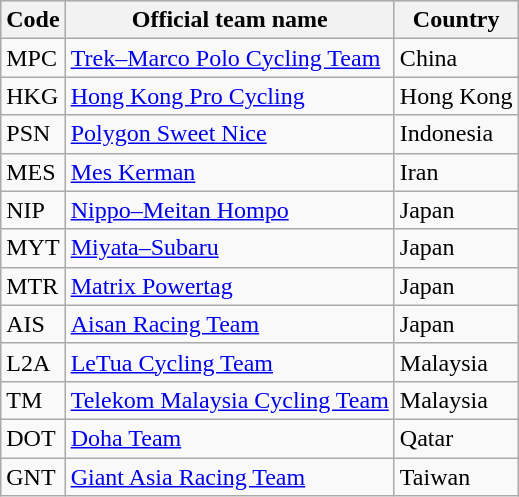<table class="wikitable">
<tr style="background:#ccccff;">
<th>Code</th>
<th>Official team name</th>
<th>Country</th>
</tr>
<tr>
<td>MPC</td>
<td><a href='#'>Trek–Marco Polo Cycling Team</a></td>
<td>China</td>
</tr>
<tr>
<td>HKG</td>
<td><a href='#'>Hong Kong Pro Cycling</a></td>
<td>Hong Kong</td>
</tr>
<tr>
<td>PSN</td>
<td><a href='#'>Polygon Sweet Nice</a></td>
<td>Indonesia</td>
</tr>
<tr>
<td>MES</td>
<td><a href='#'>Mes Kerman</a></td>
<td>Iran</td>
</tr>
<tr>
<td>NIP</td>
<td><a href='#'>Nippo–Meitan Hompo</a></td>
<td>Japan</td>
</tr>
<tr>
<td>MYT</td>
<td><a href='#'>Miyata–Subaru</a></td>
<td>Japan</td>
</tr>
<tr>
<td>MTR</td>
<td><a href='#'>Matrix Powertag</a></td>
<td>Japan</td>
</tr>
<tr>
<td>AIS</td>
<td><a href='#'>Aisan Racing Team</a></td>
<td>Japan</td>
</tr>
<tr>
<td>L2A</td>
<td><a href='#'>LeTua Cycling Team</a></td>
<td>Malaysia</td>
</tr>
<tr>
<td>TM</td>
<td><a href='#'>Telekom Malaysia Cycling Team</a></td>
<td>Malaysia</td>
</tr>
<tr>
<td>DOT</td>
<td><a href='#'>Doha Team</a></td>
<td>Qatar</td>
</tr>
<tr>
<td>GNT</td>
<td><a href='#'>Giant Asia Racing Team</a></td>
<td>Taiwan</td>
</tr>
</table>
